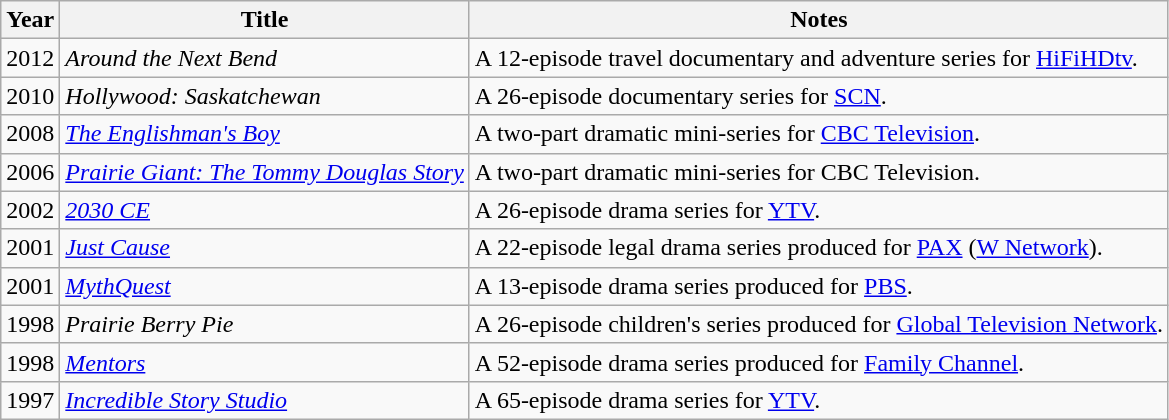<table class="wikitable">
<tr>
<th>Year</th>
<th>Title</th>
<th>Notes</th>
</tr>
<tr>
<td>2012</td>
<td><em>Around the Next Bend</em></td>
<td>A 12-episode travel documentary and adventure series for <a href='#'>HiFiHDtv</a>.</td>
</tr>
<tr>
<td>2010</td>
<td><em>Hollywood: Saskatchewan</em></td>
<td>A 26-episode documentary series for <a href='#'>SCN</a>.</td>
</tr>
<tr>
<td>2008</td>
<td><em><a href='#'>The Englishman's Boy</a></em></td>
<td>A two-part dramatic mini-series for <a href='#'>CBC Television</a>.</td>
</tr>
<tr>
<td>2006</td>
<td><em><a href='#'>Prairie Giant: The Tommy Douglas Story</a></em></td>
<td>A two-part dramatic mini-series for CBC Television.</td>
</tr>
<tr>
<td>2002</td>
<td><em><a href='#'>2030 CE</a></em></td>
<td>A 26-episode drama series for <a href='#'>YTV</a>.</td>
</tr>
<tr>
<td>2001</td>
<td><em><a href='#'>Just Cause</a></em></td>
<td>A 22-episode legal drama series produced for <a href='#'>PAX</a> (<a href='#'>W Network</a>).</td>
</tr>
<tr>
<td>2001</td>
<td><em><a href='#'>MythQuest</a></em></td>
<td>A 13-episode drama series produced for <a href='#'>PBS</a>.</td>
</tr>
<tr>
<td>1998</td>
<td><em>Prairie Berry Pie</em></td>
<td>A 26-episode children's series produced for <a href='#'>Global Television Network</a>.</td>
</tr>
<tr>
<td>1998</td>
<td><em><a href='#'>Mentors</a></em></td>
<td>A 52-episode drama series produced for <a href='#'>Family Channel</a>.</td>
</tr>
<tr>
<td>1997</td>
<td><em><a href='#'>Incredible Story Studio</a></em></td>
<td>A 65-episode drama series for <a href='#'>YTV</a>.</td>
</tr>
</table>
